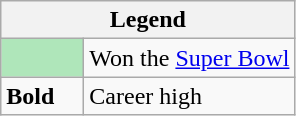<table class="wikitable">
<tr>
<th colspan="2">Legend</th>
</tr>
<tr>
<td style="background:#afe6ba; width:3em;"></td>
<td>Won the <a href='#'>Super Bowl</a></td>
</tr>
<tr>
<td><strong>Bold</strong></td>
<td>Career high</td>
</tr>
</table>
